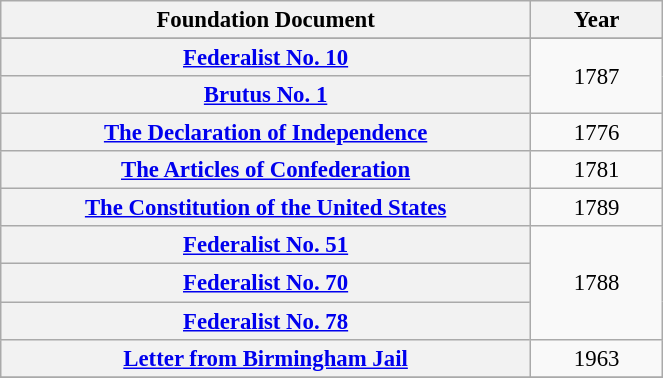<table class="wikitable" style="text-align:center; font-size:95%; line-height:18px; width:35%;">
<tr>
<th width="40%">Foundation Document</th>
<th width="10%">Year</th>
</tr>
<tr>
</tr>
<tr>
</tr>
<tr>
<th><a href='#'>Federalist No. 10</a></th>
<td rowspan="2">1787</td>
</tr>
<tr>
<th><a href='#'>Brutus No. 1</a></th>
</tr>
<tr>
<th><a href='#'>The Declaration of Independence</a></th>
<td>1776</td>
</tr>
<tr>
<th><a href='#'>The Articles of Confederation</a></th>
<td>1781</td>
</tr>
<tr>
<th><a href='#'>The Constitution of the United States</a></th>
<td>1789</td>
</tr>
<tr>
<th><a href='#'>Federalist No. 51</a></th>
<td rowspan="3">1788</td>
</tr>
<tr>
<th><a href='#'>Federalist No. 70</a></th>
</tr>
<tr>
<th><a href='#'>Federalist No. 78</a></th>
</tr>
<tr>
<th><a href='#'>Letter from Birmingham Jail</a></th>
<td>1963</td>
</tr>
<tr>
</tr>
</table>
